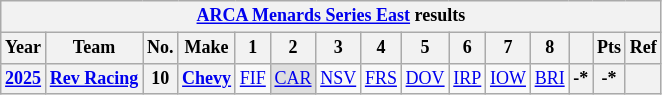<table class="wikitable" style="text-align:center; font-size:75%">
<tr>
<th colspan=21><a href='#'>ARCA Menards Series East</a> results</th>
</tr>
<tr>
<th>Year</th>
<th>Team</th>
<th>No.</th>
<th>Make</th>
<th>1</th>
<th>2</th>
<th>3</th>
<th>4</th>
<th>5</th>
<th>6</th>
<th>7</th>
<th>8</th>
<th></th>
<th>Pts</th>
<th>Ref</th>
</tr>
<tr>
<th><a href='#'>2025</a></th>
<th><a href='#'>Rev Racing</a></th>
<th>10</th>
<th><a href='#'>Chevy</a></th>
<td><a href='#'>FIF</a></td>
<td style="background:#DFDFDF;"><a href='#'>CAR</a><br></td>
<td><a href='#'>NSV</a></td>
<td><a href='#'>FRS</a></td>
<td><a href='#'>DOV</a></td>
<td><a href='#'>IRP</a></td>
<td><a href='#'>IOW</a></td>
<td><a href='#'>BRI</a></td>
<th>-*</th>
<th>-*</th>
<th></th>
</tr>
</table>
